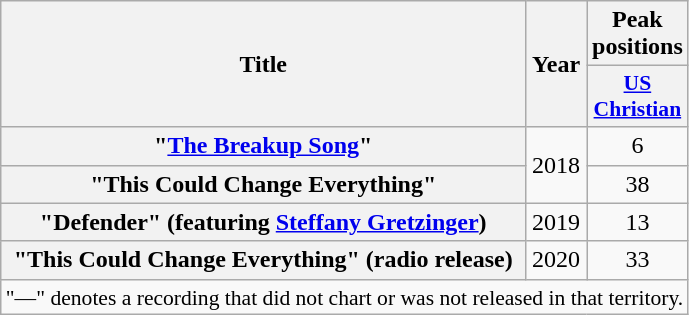<table class="wikitable plainrowheaders" style="text-align:center;">
<tr>
<th scope="col" rowspan="2">Title</th>
<th scope="col" rowspan="2">Year</th>
<th scope="col" colspan="1">Peak positions</th>
</tr>
<tr>
<th scope="col" style="width:2.5em;font-size:90%;"><a href='#'>US Christian</a><br></th>
</tr>
<tr>
<th scope="row">"<a href='#'>The Breakup Song</a>"</th>
<td rowspan="2">2018</td>
<td>6</td>
</tr>
<tr>
<th scope="row">"This Could Change Everything"</th>
<td>38</td>
</tr>
<tr>
<th scope="row">"Defender" (featuring <a href='#'>Steffany Gretzinger</a>)</th>
<td>2019</td>
<td>13</td>
</tr>
<tr>
<th scope="row">"This Could Change Everything" (radio release)</th>
<td>2020</td>
<td>33</td>
</tr>
<tr>
<td colspan="5" style="font-size:90%">"—" denotes a recording that did not chart or was not released in that territory.</td>
</tr>
</table>
